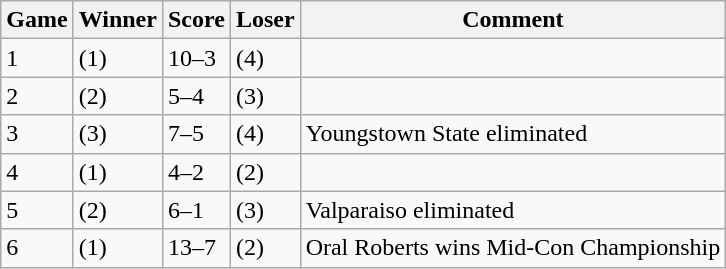<table class=wikitable>
<tr>
<th>Game</th>
<th>Winner</th>
<th>Score</th>
<th>Loser</th>
<th>Comment</th>
</tr>
<tr>
<td>1</td>
<td>(1) </td>
<td>10–3</td>
<td>(4) </td>
<td></td>
</tr>
<tr>
<td>2</td>
<td>(2) </td>
<td>5–4</td>
<td>(3) </td>
<td></td>
</tr>
<tr>
<td>3</td>
<td>(3) </td>
<td>7–5</td>
<td>(4) </td>
<td>Youngstown State eliminated</td>
</tr>
<tr>
<td>4</td>
<td>(1) </td>
<td>4–2</td>
<td>(2) </td>
<td></td>
</tr>
<tr>
<td>5</td>
<td>(2) </td>
<td>6–1</td>
<td>(3) </td>
<td>Valparaiso eliminated</td>
</tr>
<tr>
<td>6</td>
<td>(1) </td>
<td>13–7</td>
<td>(2) </td>
<td>Oral Roberts wins Mid-Con Championship</td>
</tr>
</table>
